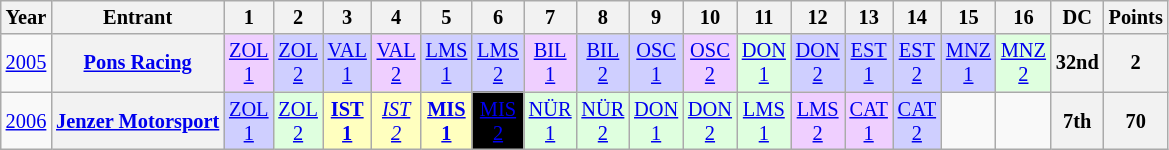<table class="wikitable" style="text-align:center; font-size:85%">
<tr>
<th>Year</th>
<th>Entrant</th>
<th>1</th>
<th>2</th>
<th>3</th>
<th>4</th>
<th>5</th>
<th>6</th>
<th>7</th>
<th>8</th>
<th>9</th>
<th>10</th>
<th>11</th>
<th>12</th>
<th>13</th>
<th>14</th>
<th>15</th>
<th>16</th>
<th>DC</th>
<th>Points</th>
</tr>
<tr>
<td><a href='#'>2005</a></td>
<th nowrap><a href='#'>Pons Racing</a></th>
<td style="background:#efcfff;"><a href='#'>ZOL<br>1</a><br></td>
<td style="background:#cfcfff;"><a href='#'>ZOL<br>2</a><br></td>
<td style="background:#cfcfff;"><a href='#'>VAL<br>1</a><br></td>
<td style="background:#efcfff;"><a href='#'>VAL<br>2</a><br></td>
<td style="background:#cfcfff;"><a href='#'>LMS<br>1</a><br></td>
<td style="background:#cfcfff;"><a href='#'>LMS<br>2</a><br></td>
<td style="background:#efcfff;"><a href='#'>BIL<br>1</a><br></td>
<td style="background:#cfcfff;"><a href='#'>BIL<br>2</a><br></td>
<td style="background:#cfcfff;"><a href='#'>OSC<br>1</a><br></td>
<td style="background:#efcfff;"><a href='#'>OSC<br>2</a><br></td>
<td style="background:#dfffdf;"><a href='#'>DON<br>1</a><br></td>
<td style="background:#cfcfff;"><a href='#'>DON<br>2</a><br></td>
<td style="background:#cfcfff;"><a href='#'>EST<br>1</a><br></td>
<td style="background:#cfcfff;"><a href='#'>EST<br>2</a><br></td>
<td style="background:#cfcfff;"><a href='#'>MNZ<br>1</a><br></td>
<td style="background:#dfffdf;"><a href='#'>MNZ<br>2</a><br></td>
<th>32nd</th>
<th>2</th>
</tr>
<tr>
<td><a href='#'>2006</a></td>
<th nowrap><a href='#'>Jenzer Motorsport</a></th>
<td style="background:#cfcfff;"><a href='#'>ZOL<br>1</a><br></td>
<td style="background:#dfffdf;"><a href='#'>ZOL<br>2</a><br></td>
<td style="background:#ffffbf;"><strong><a href='#'>IST<br>1</a></strong><br></td>
<td style="background:#ffffbf;"><em><a href='#'>IST<br>2</a></em><br></td>
<td style="background:#ffffbf;"><strong><a href='#'>MIS<br>1</a></strong><br></td>
<td style="background:#000000;color:white;"><a href='#'><span>MIS<br>2</span></a><br></td>
<td style="background:#dfffdf;"><a href='#'>NÜR<br>1</a><br></td>
<td style="background:#dfffdf;"><a href='#'>NÜR<br>2</a><br></td>
<td style="background:#dfffdf;"><a href='#'>DON<br>1</a><br></td>
<td style="background:#dfffdf;"><a href='#'>DON<br>2</a><br></td>
<td style="background:#dfffdf;"><a href='#'>LMS<br>1</a><br></td>
<td style="background:#efcfff;"><a href='#'>LMS<br>2</a><br></td>
<td style="background:#efcfff;"><a href='#'>CAT<br>1</a><br></td>
<td style="background:#cfcfff;"><a href='#'>CAT<br>2</a><br></td>
<td></td>
<td></td>
<th>7th</th>
<th>70</th>
</tr>
</table>
